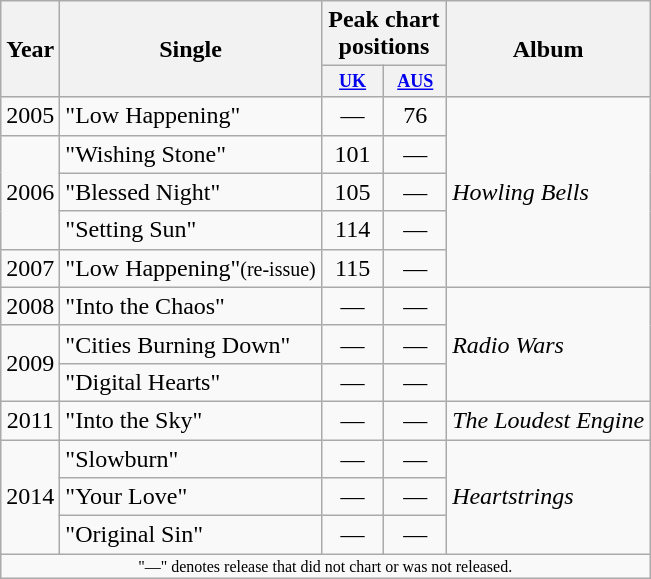<table class="wikitable" style="text-align:center;">
<tr>
<th rowspan="2">Year</th>
<th rowspan="2">Single</th>
<th colspan="2">Peak chart positions</th>
<th rowspan="2">Album</th>
</tr>
<tr>
<th style="width:3em;font-size:75%;"><a href='#'>UK</a><br></th>
<th style="width:3em;font-size:75%;"><a href='#'>AUS</a><br></th>
</tr>
<tr>
<td>2005</td>
<td align="left">"Low Happening"</td>
<td>—</td>
<td>76</td>
<td align="left" rowspan="5"><em>Howling Bells</em></td>
</tr>
<tr>
<td rowspan="3">2006</td>
<td align="left">"Wishing Stone"</td>
<td>101</td>
<td>—</td>
</tr>
<tr>
<td align="left">"Blessed Night"</td>
<td>105</td>
<td>—</td>
</tr>
<tr>
<td align="left">"Setting Sun"</td>
<td>114</td>
<td>—</td>
</tr>
<tr>
<td>2007</td>
<td align="left">"Low Happening"<small>(re-issue)</small></td>
<td>115</td>
<td>—</td>
</tr>
<tr>
<td>2008</td>
<td align="left">"Into the Chaos"</td>
<td>—</td>
<td>—</td>
<td align="left" rowspan="3"><em>Radio Wars</em></td>
</tr>
<tr>
<td rowspan="2">2009</td>
<td align="left">"Cities Burning Down"</td>
<td>—</td>
<td>—</td>
</tr>
<tr>
<td align="left">"Digital Hearts"</td>
<td>—</td>
<td>—</td>
</tr>
<tr>
<td>2011</td>
<td align="left">"Into the Sky"</td>
<td>—</td>
<td>—</td>
<td align="left"><em>The Loudest Engine</em></td>
</tr>
<tr>
<td rowspan="3">2014</td>
<td align="left">"Slowburn"</td>
<td>—</td>
<td>—</td>
<td align="left" rowspan="3"><em>Heartstrings</em></td>
</tr>
<tr>
<td align="left">"Your Love"</td>
<td>—</td>
<td>—</td>
</tr>
<tr>
<td align="left">"Original Sin"</td>
<td>—</td>
<td>—</td>
</tr>
<tr>
<td colspan="6" style="font-size: 8pt">"—" denotes release that did not chart or was not released.</td>
</tr>
</table>
